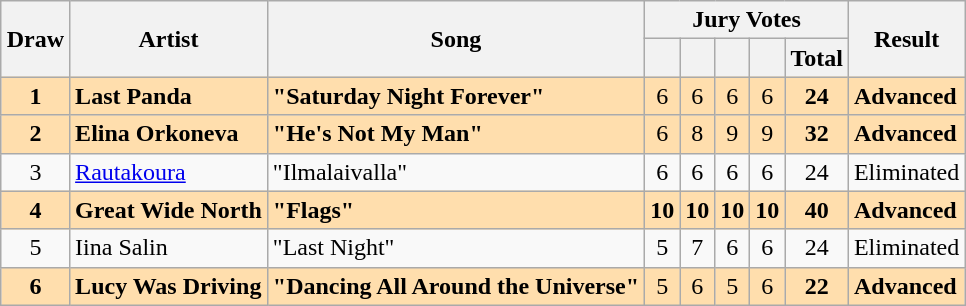<table class="sortable wikitable" style="margin: 1em auto 1em auto; text-align:center">
<tr>
<th rowspan="2">Draw</th>
<th rowspan="2">Artist</th>
<th rowspan="2">Song</th>
<th colspan="5">Jury Votes</th>
<th rowspan="2">Result</th>
</tr>
<tr>
<th></th>
<th></th>
<th></th>
<th></th>
<th>Total</th>
</tr>
<tr style="background:navajowhite;">
<td><strong>1</strong></td>
<td align="left"><strong>Last Panda</strong></td>
<td align="left"><strong>"Saturday Night Forever"</strong></td>
<td>6</td>
<td>6</td>
<td>6</td>
<td>6</td>
<td><strong>24</strong></td>
<td align="left"><strong>Advanced</strong></td>
</tr>
<tr style="background:navajowhite;">
<td><strong>2</strong></td>
<td align="left"><strong>Elina Orkoneva</strong></td>
<td align="left"><strong>"He's Not My Man"</strong></td>
<td>6</td>
<td>8</td>
<td>9</td>
<td>9</td>
<td><strong>32</strong></td>
<td align="left"><strong>Advanced</strong></td>
</tr>
<tr>
<td>3</td>
<td align="left"><a href='#'>Rautakoura</a></td>
<td align="left">"Ilmalaivalla"</td>
<td>6</td>
<td>6</td>
<td>6</td>
<td>6</td>
<td>24</td>
<td align="left">Eliminated</td>
</tr>
<tr style="background:navajowhite;">
<td><strong>4</strong></td>
<td align="left"><strong>Great Wide North</strong></td>
<td align="left"><strong>"Flags"</strong></td>
<td><strong>10</strong></td>
<td><strong>10</strong></td>
<td><strong>10</strong></td>
<td><strong>10</strong></td>
<td><strong>40</strong></td>
<td align="left"><strong>Advanced</strong></td>
</tr>
<tr>
<td>5</td>
<td align="left">Iina Salin</td>
<td align="left">"Last Night"</td>
<td>5</td>
<td>7</td>
<td>6</td>
<td>6</td>
<td>24</td>
<td align="left">Eliminated</td>
</tr>
<tr style="background:navajowhite;">
<td><strong>6</strong></td>
<td align="left"><strong>Lucy Was Driving</strong></td>
<td align="left"><strong>"Dancing All Around the Universe"</strong></td>
<td>5</td>
<td>6</td>
<td>5</td>
<td>6</td>
<td><strong>22</strong></td>
<td align="left"><strong>Advanced</strong></td>
</tr>
</table>
